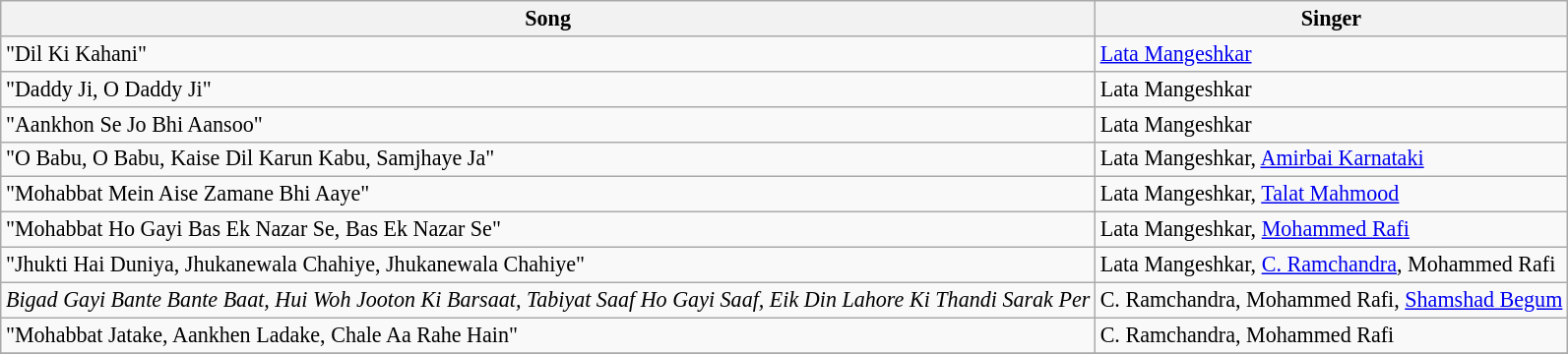<table class="wikitable" style="font-size:92%;">
<tr>
<th>Song</th>
<th>Singer</th>
</tr>
<tr>
<td>"Dil Ki Kahani"</td>
<td><a href='#'>Lata Mangeshkar</a></td>
</tr>
<tr>
<td>"Daddy Ji, O Daddy Ji"</td>
<td>Lata Mangeshkar</td>
</tr>
<tr>
<td>"Aankhon Se Jo Bhi Aansoo"</td>
<td>Lata Mangeshkar</td>
</tr>
<tr>
<td>"O Babu, O Babu, Kaise Dil Karun Kabu, Samjhaye Ja"</td>
<td>Lata Mangeshkar, <a href='#'>Amirbai Karnataki</a></td>
</tr>
<tr>
<td>"Mohabbat Mein Aise Zamane Bhi Aaye"</td>
<td>Lata Mangeshkar, <a href='#'>Talat Mahmood</a></td>
</tr>
<tr>
<td>"Mohabbat Ho Gayi Bas Ek Nazar Se, Bas Ek Nazar Se"</td>
<td>Lata Mangeshkar, <a href='#'>Mohammed Rafi</a></td>
</tr>
<tr>
<td>"Jhukti Hai Duniya, Jhukanewala Chahiye, Jhukanewala Chahiye"</td>
<td>Lata Mangeshkar, <a href='#'>C. Ramchandra</a>, Mohammed Rafi</td>
</tr>
<tr>
<td><em>Bigad Gayi Bante Bante Baat, Hui Woh Jooton Ki Barsaat, Tabiyat Saaf Ho Gayi Saaf, Eik Din Lahore Ki Thandi Sarak Per</em></td>
<td>C. Ramchandra, Mohammed Rafi, <a href='#'>Shamshad Begum</a></td>
</tr>
<tr>
<td>"Mohabbat Jatake, Aankhen Ladake, Chale Aa Rahe Hain"</td>
<td>C. Ramchandra, Mohammed Rafi</td>
</tr>
<tr>
</tr>
</table>
